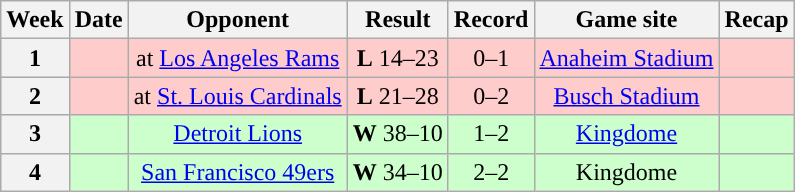<table class="wikitable" style="text-align:center">
<tr>
<th>Week</th>
<th>Date</th>
<th>Opponent</th>
<th>Result</th>
<th>Record</th>
<th>Game site</th>
<th>Recap</th>
</tr>
<tr style="background:#fcc">
<th>1</th>
<td></td>
<td>at <a href='#'>Los Angeles Rams</a></td>
<td><strong>L</strong> 14–23</td>
<td>0–1</td>
<td><a href='#'>Anaheim Stadium</a></td>
<td></td>
</tr>
<tr style="background:#fcc">
<th>2</th>
<td></td>
<td>at <a href='#'>St. Louis Cardinals</a></td>
<td><strong>L</strong> 21–28</td>
<td>0–2</td>
<td><a href='#'>Busch Stadium</a></td>
<td></td>
</tr>
<tr style="background:#cfc">
<th>3</th>
<td></td>
<td><a href='#'>Detroit Lions</a></td>
<td><strong>W</strong> 38–10</td>
<td>1–2</td>
<td><a href='#'>Kingdome</a></td>
<td></td>
</tr>
<tr style="background:#cfc">
<th>4</th>
<td></td>
<td><a href='#'>San Francisco 49ers</a></td>
<td><strong>W</strong> 34–10</td>
<td>2–2</td>
<td>Kingdome</td>
<td></td>
</tr>
</table>
